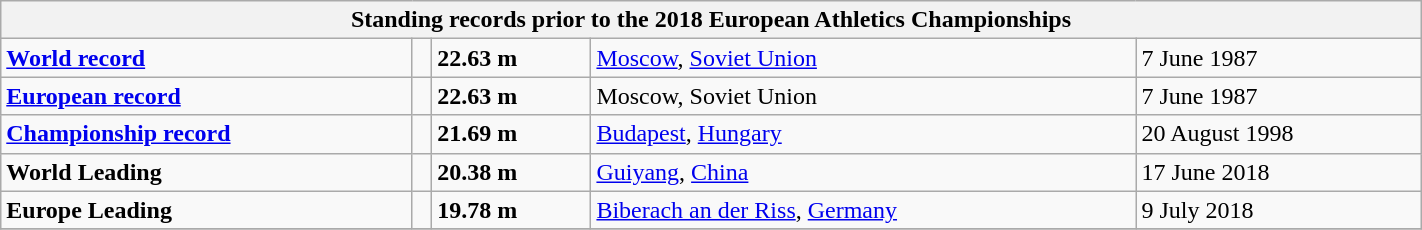<table class="wikitable" width=75%>
<tr>
<th colspan="5">Standing records prior to the 2018 European Athletics Championships</th>
</tr>
<tr>
<td><strong><a href='#'>World record</a></strong></td>
<td></td>
<td><strong>22.63 m</strong></td>
<td><a href='#'>Moscow</a>, <a href='#'>Soviet Union</a></td>
<td>7 June 1987</td>
</tr>
<tr>
<td><strong><a href='#'>European record</a></strong></td>
<td></td>
<td><strong>22.63 m</strong></td>
<td>Moscow, Soviet Union</td>
<td>7 June 1987</td>
</tr>
<tr>
<td><strong><a href='#'>Championship record</a></strong></td>
<td></td>
<td><strong>21.69 m</strong></td>
<td><a href='#'>Budapest</a>, <a href='#'>Hungary</a></td>
<td>20 August 1998</td>
</tr>
<tr>
<td><strong>World Leading</strong></td>
<td></td>
<td><strong>20.38  m</strong></td>
<td><a href='#'>Guiyang</a>, <a href='#'>China</a></td>
<td>17 June 2018</td>
</tr>
<tr>
<td><strong>Europe Leading</strong></td>
<td></td>
<td><strong>19.78  m</strong></td>
<td><a href='#'>Biberach an der Riss</a>, <a href='#'>Germany</a></td>
<td>9 July 2018</td>
</tr>
<tr>
</tr>
</table>
